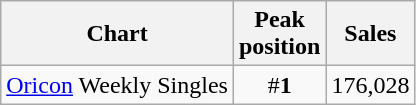<table class="wikitable">
<tr>
<th align="left">Chart</th>
<th align="center">Peak<br>position</th>
<th align="center">Sales</th>
</tr>
<tr>
<td align="left"><a href='#'>Oricon</a> Weekly Singles</td>
<td align="center">#<strong>1</strong></td>
<td align="">176,028</td>
</tr>
</table>
